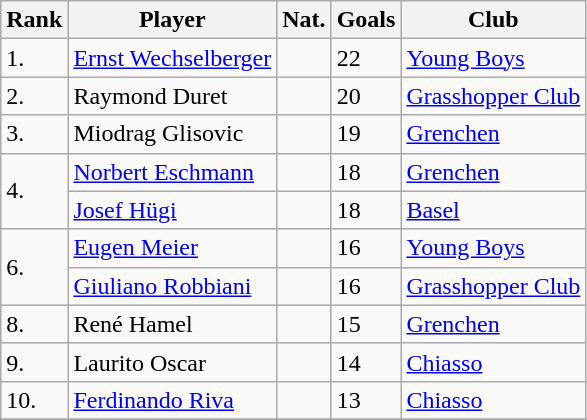<table class="wikitable sortable">
<tr>
<th>Rank</th>
<th>Player</th>
<th>Nat.</th>
<th>Goals</th>
<th>Club</th>
</tr>
<tr>
<td>1.</td>
<td><a href='#'>Ernst Wechselberger</a></td>
<td></td>
<td>22</td>
<td><a href='#'>Young Boys</a></td>
</tr>
<tr>
<td>2.</td>
<td>Raymond Duret</td>
<td></td>
<td>20</td>
<td><a href='#'>Grasshopper Club</a></td>
</tr>
<tr>
<td>3.</td>
<td>Miodrag Glisovic</td>
<td></td>
<td>19</td>
<td><a href='#'>Grenchen</a></td>
</tr>
<tr>
<td rowspan=2>4.</td>
<td><a href='#'>Norbert Eschmann</a></td>
<td></td>
<td>18</td>
<td><a href='#'>Grenchen</a></td>
</tr>
<tr>
<td><a href='#'>Josef Hügi</a></td>
<td></td>
<td>18</td>
<td><a href='#'>Basel</a></td>
</tr>
<tr>
<td rowspan=2>6.</td>
<td><a href='#'>Eugen Meier</a></td>
<td></td>
<td>16</td>
<td><a href='#'>Young Boys</a></td>
</tr>
<tr>
<td><a href='#'>Giuliano Robbiani</a></td>
<td></td>
<td>16</td>
<td><a href='#'>Grasshopper Club</a></td>
</tr>
<tr>
<td>8.</td>
<td>René Hamel</td>
<td></td>
<td>15</td>
<td><a href='#'>Grenchen</a></td>
</tr>
<tr>
<td>9.</td>
<td>Laurito Oscar</td>
<td></td>
<td>14</td>
<td><a href='#'>Chiasso</a></td>
</tr>
<tr>
<td>10.</td>
<td><a href='#'>Ferdinando Riva</a></td>
<td></td>
<td>13</td>
<td><a href='#'>Chiasso</a></td>
</tr>
<tr>
</tr>
</table>
